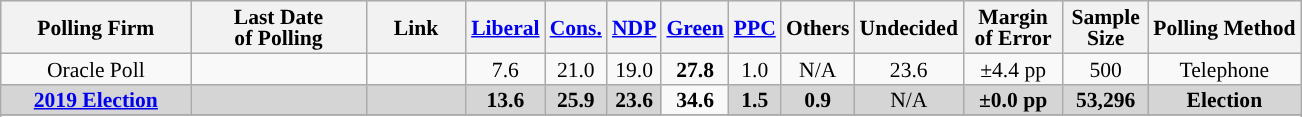<table class="wikitable sortable" style="text-align:center;font-size:90%;line-height:14px;">
<tr style="background:#e9e9e9;">
<th style="width:120px">Polling Firm</th>
<th style="width:110px">Last Date<br>of Polling</th>
<th style="width:60px" class="unsortable">Link</th>
<th style="background-color:"><a href='#'>Liberal</a></th>
<th style="background-color:"><a href='#'>Cons.</a></th>
<th style="background-color:"><a href='#'>NDP</a></th>
<th style="background-color:"><a href='#'>Green</a></th>
<th style="background-color:"><a href='#'><span>PPC</span></a></th>
<th style="background-color:">Others</th>
<th style="background-color:">Undecided</th>
<th style="width:60px;" class=unsortable>Margin<br>of Error</th>
<th style="width:50px;" class=unsortable>Sample<br>Size</th>
<th class=unsortable>Polling Method</th>
</tr>
<tr>
<td>Oracle Poll</td>
<td></td>
<td></td>
<td>7.6</td>
<td>21.0</td>
<td>19.0</td>
<td><strong>27.8</strong></td>
<td>1.0</td>
<td>N/A</td>
<td>23.6</td>
<td>±4.4 pp</td>
<td>500</td>
<td>Telephone</td>
</tr>
<tr>
<td style="background:#D5D5D5"><strong><a href='#'>2019 Election</a></strong></td>
<td style="background:#D5D5D5"><strong></strong></td>
<td style="background:#D5D5D5"></td>
<td style="background:#D5D5D5"><strong>13.6</strong></td>
<td style="background:#D5D5D5"><strong>25.9</strong></td>
<td style="background:#D5D5D5"><strong>23.6</strong></td>
<td><strong>34.6</strong></td>
<td style="background:#D5D5D5"><strong>1.5</strong></td>
<td style="background:#D5D5D5"><strong>0.9</strong></td>
<td style="background:#D5D5D5">N/A</td>
<td style="background:#D5D5D5"><strong>±0.0 pp</strong></td>
<td style="background:#D5D5D5"><strong>53,296</strong></td>
<td style="background:#D5D5D5"><strong>Election</strong></td>
</tr>
<tr>
</tr>
<tr>
</tr>
</table>
